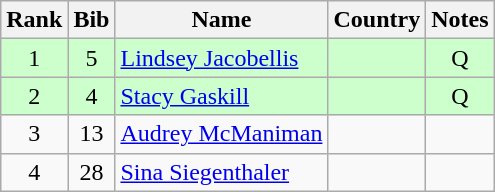<table class="wikitable" style="text-align:center;">
<tr>
<th>Rank</th>
<th>Bib</th>
<th>Name</th>
<th>Country</th>
<th>Notes</th>
</tr>
<tr bgcolor=ccffcc>
<td>1</td>
<td>5</td>
<td align=left><a href='#'>Lindsey Jacobellis</a></td>
<td align=left></td>
<td>Q</td>
</tr>
<tr bgcolor=ccffcc>
<td>2</td>
<td>4</td>
<td align=left><a href='#'>Stacy Gaskill</a></td>
<td align=left></td>
<td>Q</td>
</tr>
<tr>
<td>3</td>
<td>13</td>
<td align=left><a href='#'>Audrey McManiman</a></td>
<td align=left></td>
<td></td>
</tr>
<tr>
<td>4</td>
<td>28</td>
<td align=left><a href='#'>Sina Siegenthaler</a></td>
<td align=left></td>
<td></td>
</tr>
</table>
